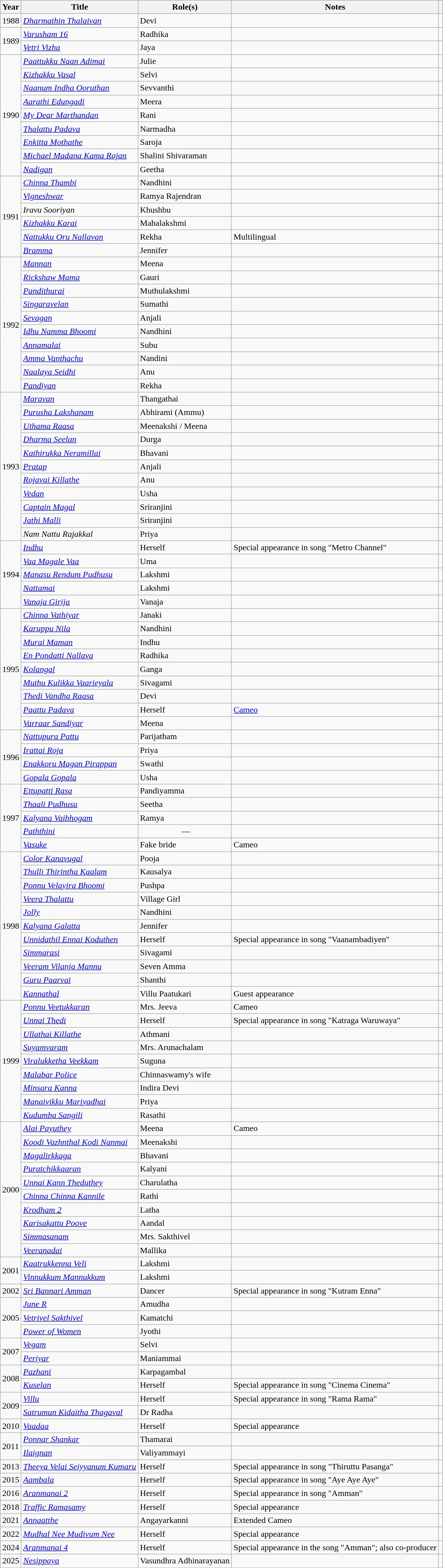<table class="wikitable sortable" id="filmography">
<tr>
<th scope="col">Year</th>
<th scope="col">Title</th>
<th scope="col">Role(s)</th>
<th scope="col" class="unsortable">Notes</th>
<th scope="col" class="unsortable"></th>
</tr>
<tr>
<td>1988</td>
<td><em><a href='#'>Dharmathin Thalaivan</a></em></td>
<td>Devi</td>
<td></td>
<td style="text-align:center;"></td>
</tr>
<tr>
<td rowspan="2">1989</td>
<td><em><a href='#'>Varusham 16</a></em></td>
<td>Radhika</td>
<td></td>
<td style="text-align:center;"></td>
</tr>
<tr>
<td><em><a href='#'>Vetri Vizha</a></em></td>
<td>Jaya</td>
<td></td>
<td style="text-align:center;"></td>
</tr>
<tr>
<td rowspan="9">1990</td>
<td><em><a href='#'>Paattukku Naan Adimai</a></em></td>
<td>Julie</td>
<td></td>
<td style="text-align:center;"></td>
</tr>
<tr>
<td><em><a href='#'>Kizhakku Vasal</a></em></td>
<td>Selvi</td>
<td></td>
<td style="text-align:center;"></td>
</tr>
<tr>
<td><em><a href='#'>Naanum Indha Ooruthan</a></em></td>
<td>Sevvanthi</td>
<td></td>
<td style="text-align:center;"></td>
</tr>
<tr>
<td><em><a href='#'>Aarathi Edungadi</a></em></td>
<td>Meera</td>
<td></td>
<td style="text-align:center;"></td>
</tr>
<tr>
<td><em><a href='#'>My Dear Marthandan</a></em></td>
<td>Rani</td>
<td></td>
<td style="text-align:center;"></td>
</tr>
<tr>
<td><em><a href='#'>Thalattu Padava</a></em></td>
<td>Narmadha</td>
<td></td>
<td style="text-align:center;"></td>
</tr>
<tr>
<td><em><a href='#'>Enkitta Mothathe</a></em></td>
<td>Saroja</td>
<td></td>
<td style="text-align:center;"></td>
</tr>
<tr>
<td><em><a href='#'>Michael Madana Kama Rajan</a></em></td>
<td>Shalini Shivaraman</td>
<td></td>
<td style="text-align:center;"></td>
</tr>
<tr>
<td><em><a href='#'>Nadigan</a></em></td>
<td>Geetha</td>
<td></td>
<td style="text-align:center;"></td>
</tr>
<tr>
<td rowspan="6">1991</td>
<td><em><a href='#'>Chinna Thambi</a></em></td>
<td>Nandhini</td>
<td></td>
<td style="text-align:center;"></td>
</tr>
<tr>
<td><em><a href='#'>Vigneshwar</a></em></td>
<td>Ramya Rajendran</td>
<td></td>
<td style="text-align:center;"></td>
</tr>
<tr>
<td><em>Iravu Sooriyan</em></td>
<td>Khushbu</td>
<td></td>
<td style="text-align:center;"></td>
</tr>
<tr>
<td><em><a href='#'>Kizhakku Karai</a></em></td>
<td>Mahalakshmi</td>
<td></td>
<td style="text-align:center;"></td>
</tr>
<tr>
<td><em><a href='#'>Nattukku Oru Nallavan</a></em></td>
<td>Rekha</td>
<td>Multilingual</td>
<td></td>
</tr>
<tr>
<td><em><a href='#'>Bramma</a></em></td>
<td>Jennifer</td>
<td></td>
<td style="text-align:center;"></td>
</tr>
<tr>
<td rowspan="10">1992</td>
<td><em><a href='#'>Mannan</a></em></td>
<td>Meena</td>
<td></td>
<td style="text-align:center;"></td>
</tr>
<tr>
<td><em><a href='#'>Rickshaw Mama</a></em></td>
<td>Gauri</td>
<td></td>
<td style="text-align:center;"></td>
</tr>
<tr>
<td><em><a href='#'>Pandithurai</a></em></td>
<td>Muthulakshmi</td>
<td></td>
<td style="text-align:center;"></td>
</tr>
<tr>
<td><em><a href='#'>Singaravelan</a></em></td>
<td>Sumathi</td>
<td></td>
<td style="text-align:center;"></td>
</tr>
<tr>
<td><em><a href='#'>Sevagan</a></em></td>
<td>Anjali</td>
<td></td>
<td style="text-align:center;"></td>
</tr>
<tr>
<td><em><a href='#'>Idhu Namma Bhoomi</a></em></td>
<td>Nandhini</td>
<td></td>
<td style="text-align:center;"></td>
</tr>
<tr>
<td><em><a href='#'>Annamalai</a></em></td>
<td>Subu</td>
<td></td>
<td style="text-align:center;"></td>
</tr>
<tr>
<td><em><a href='#'>Amma Vanthachu</a></em></td>
<td>Nandini</td>
<td></td>
<td style="text-align:center;"></td>
</tr>
<tr>
<td><em><a href='#'>Naalaya Seidhi</a></em></td>
<td>Anu</td>
<td></td>
<td style="text-align:center;"></td>
</tr>
<tr>
<td><em><a href='#'>Pandiyan</a></em></td>
<td>Rekha</td>
<td></td>
<td style="text-align:center;"></td>
</tr>
<tr>
<td rowspan="11">1993</td>
<td><em><a href='#'>Maravan</a></em></td>
<td>Thangathai</td>
<td></td>
<td style="text-align:center;"></td>
</tr>
<tr>
<td><em><a href='#'>Purusha Lakshanam</a></em></td>
<td>Abhirami (Ammu)</td>
<td></td>
<td style="text-align:center;"></td>
</tr>
<tr>
<td><em><a href='#'>Uthama Raasa</a></em></td>
<td>Meenakshi / Meena</td>
<td></td>
<td style="text-align:center;"></td>
</tr>
<tr>
<td><em><a href='#'>Dharma Seelan</a></em></td>
<td>Durga</td>
<td></td>
<td style="text-align:center;"></td>
</tr>
<tr>
<td><em><a href='#'>Kathirukka Neramillai</a></em></td>
<td>Bhavani</td>
<td></td>
<td style="text-align:center;"></td>
</tr>
<tr>
<td><em><a href='#'>Pratap</a></em></td>
<td>Anjali</td>
<td></td>
<td style="text-align:center;"></td>
</tr>
<tr>
<td><em><a href='#'>Rojavai Killathe</a></em></td>
<td>Anu</td>
<td></td>
<td style="text-align:center;"></td>
</tr>
<tr>
<td><em><a href='#'>Vedan</a></em></td>
<td>Usha</td>
<td></td>
<td style="text-align:center;"></td>
</tr>
<tr>
<td><em><a href='#'>Captain Magal</a></em></td>
<td>Sriranjini</td>
<td></td>
<td style="text-align:center;"></td>
</tr>
<tr>
<td><em><a href='#'>Jathi Malli</a></em></td>
<td>Sriranjini</td>
<td></td>
<td style="text-align:center;"></td>
</tr>
<tr>
<td><em>Nam Nattu Rajakkal</em></td>
<td>Priya</td>
<td></td>
<td style="text-align:center;"></td>
</tr>
<tr>
<td rowspan="5">1994</td>
<td><em><a href='#'>Indhu</a></em></td>
<td>Herself</td>
<td>Special appearance in song "Metro Channel"</td>
<td style="text-align:center;"></td>
</tr>
<tr>
<td><em><a href='#'>Vaa Magale Vaa</a></em></td>
<td>Uma</td>
<td></td>
<td style="text-align:center;"></td>
</tr>
<tr>
<td><em><a href='#'>Manasu Rendum Pudhusu</a></em></td>
<td>Lakshmi</td>
<td></td>
<td style="text-align:center;"></td>
</tr>
<tr>
<td><em><a href='#'>Nattamai</a></em></td>
<td>Lakshmi</td>
<td></td>
<td style="text-align:center;"></td>
</tr>
<tr>
<td><em><a href='#'>Vanaja Girija</a></em></td>
<td>Vanaja</td>
<td></td>
<td style="text-align:center;"></td>
</tr>
<tr>
<td rowspan="9">1995</td>
<td><em><a href='#'>Chinna Vathiyar</a></em></td>
<td>Janaki</td>
<td></td>
<td style="text-align:center;"></td>
</tr>
<tr>
<td><em><a href='#'>Karuppu Nila</a></em></td>
<td>Nandhini</td>
<td></td>
<td style="text-align:center;"></td>
</tr>
<tr>
<td><em><a href='#'>Murai Maman</a></em></td>
<td>Indhu</td>
<td></td>
<td style="text-align:center;"></td>
</tr>
<tr>
<td><em><a href='#'>En Pondatti Nallava</a></em></td>
<td>Radhika</td>
<td></td>
<td style="text-align:center;"></td>
</tr>
<tr>
<td><em><a href='#'>Kolangal</a></em></td>
<td>Ganga</td>
<td></td>
<td style="text-align:center;"></td>
</tr>
<tr>
<td><em><a href='#'>Muthu Kulikka Vaarieyala</a></em></td>
<td>Sivagami</td>
<td></td>
<td style="text-align:center;"></td>
</tr>
<tr>
<td><em><a href='#'>Thedi Vandha Raasa</a></em></td>
<td>Devi</td>
<td></td>
<td style="text-align:center;"></td>
</tr>
<tr>
<td><em><a href='#'>Paattu Padava</a></em></td>
<td>Herself</td>
<td><a href='#'>Cameo</a></td>
<td style="text-align:center;"></td>
</tr>
<tr>
<td><em><a href='#'>Varraar Sandiyar</a></em></td>
<td>Meena</td>
<td></td>
<td style="text-align:center;"></td>
</tr>
<tr>
<td rowspan="4">1996</td>
<td><em><a href='#'>Nattupura Pattu</a></em></td>
<td>Parijatham</td>
<td></td>
<td style="text-align:center;"></td>
</tr>
<tr>
<td><em><a href='#'>Irattai Roja</a></em></td>
<td>Priya</td>
<td></td>
<td style="text-align:center;"></td>
</tr>
<tr>
<td><em><a href='#'>Enakkoru Magan Pirappan</a></em></td>
<td>Swathi</td>
<td></td>
<td style="text-align:center;"></td>
</tr>
<tr>
<td><em><a href='#'>Gopala Gopala</a></em></td>
<td>Usha</td>
<td></td>
<td style="text-align:center;"></td>
</tr>
<tr>
<td rowspan="5">1997</td>
<td><em><a href='#'>Ettupatti Rasa</a></em></td>
<td>Pandiyamma</td>
<td></td>
<td style="text-align:center;"></td>
</tr>
<tr>
<td><em><a href='#'>Thaali Pudhusu</a></em></td>
<td>Seetha</td>
<td></td>
<td style="text-align:center;"></td>
</tr>
<tr>
<td><em><a href='#'>Kalyana Vaibhogam</a></em></td>
<td>Ramya</td>
<td></td>
<td style="text-align:center;"></td>
</tr>
<tr>
<td><em><a href='#'>Paththini</a></em></td>
<td style="text-align:center;"> —</td>
<td></td>
<td style="text-align:center;"></td>
</tr>
<tr>
<td><em><a href='#'>Vasuke</a></em></td>
<td>Fake bride</td>
<td>Cameo</td>
<td style="text-align:center;"></td>
</tr>
<tr>
<td rowspan="11">1998</td>
<td><em><a href='#'>Color Kanavugal</a></em></td>
<td>Pooja</td>
<td></td>
<td style="text-align:center;"></td>
</tr>
<tr>
<td><em><a href='#'>Thulli Thirintha Kaalam</a></em></td>
<td>Kausalya</td>
<td></td>
<td style="text-align:center;"></td>
</tr>
<tr>
<td><em><a href='#'>Ponnu Velayira Bhoomi</a></em></td>
<td>Pushpa</td>
<td></td>
<td style="text-align:center;"></td>
</tr>
<tr>
<td><em><a href='#'>Veera Thalattu</a></em></td>
<td>Village Girl</td>
<td></td>
<td style="text-align:center;"></td>
</tr>
<tr>
<td><em><a href='#'>Jolly</a></em></td>
<td>Nandhini</td>
<td></td>
<td style="text-align:center;"></td>
</tr>
<tr>
<td><em><a href='#'>Kalyana Galatta</a></em></td>
<td>Jennifer</td>
<td></td>
<td style="text-align:center;"></td>
</tr>
<tr>
<td><em><a href='#'>Unnidathil Ennai Koduthen</a></em></td>
<td>Herself</td>
<td>Special appearance in song "Vaanambadiyen"</td>
<td style="text-align:center;"></td>
</tr>
<tr>
<td><em><a href='#'>Simmarasi</a></em></td>
<td>Sivagami</td>
<td></td>
<td style="text-align:center;"></td>
</tr>
<tr>
<td><em><a href='#'>Veeram Vilanja Mannu</a></em></td>
<td>Seven Amma</td>
<td></td>
<td style="text-align:center;"></td>
</tr>
<tr>
<td><em><a href='#'>Guru Paarvai</a></em></td>
<td>Shanthi</td>
<td></td>
<td style="text-align:center;"></td>
</tr>
<tr>
<td><em><a href='#'>Kannathal</a></em></td>
<td>Villu Paatukari</td>
<td>Guest appearance</td>
<td></td>
</tr>
<tr>
<td rowspan="9">1999</td>
<td><em><a href='#'>Ponnu Veetukkaran</a></em></td>
<td>Mrs. Jeeva</td>
<td>Cameo</td>
<td style="text-align:center;"></td>
</tr>
<tr>
<td><em><a href='#'>Unnai Thedi</a></em></td>
<td>Herself</td>
<td>Special appearance in song "Katraga Waruwaya"</td>
<td style="text-align:center;"></td>
</tr>
<tr>
<td><em><a href='#'>Ullathai Killathe</a></em></td>
<td>Athmani</td>
<td></td>
<td style="text-align:center;"></td>
</tr>
<tr>
<td><em><a href='#'>Suyamvaram</a></em></td>
<td>Mrs. Arunachalam</td>
<td></td>
<td style="text-align:center;"></td>
</tr>
<tr>
<td><em><a href='#'>Viralukketha Veekkam</a></em></td>
<td>Suguna</td>
<td></td>
<td style="text-align:center;"></td>
</tr>
<tr>
<td><em><a href='#'>Malabar Police</a></em></td>
<td>Chinnaswamy's wife</td>
<td></td>
<td style="text-align:center;"></td>
</tr>
<tr>
<td><em><a href='#'>Minsara Kanna</a></em></td>
<td>Indira Devi</td>
<td></td>
<td style="text-align:center;"></td>
</tr>
<tr>
<td><em><a href='#'>Manaivikku Mariyadhai</a></em></td>
<td>Priya</td>
<td></td>
<td style="text-align:center;"></td>
</tr>
<tr>
<td><em><a href='#'>Kudumba Sangili</a></em></td>
<td>Rasathi</td>
<td></td>
<td style="text-align:center;"></td>
</tr>
<tr>
<td rowspan="10">2000</td>
<td><em><a href='#'>Alai Payuthey</a></em></td>
<td>Meena</td>
<td>Cameo</td>
<td style="text-align:center;"></td>
</tr>
<tr>
<td><em><a href='#'>Koodi Vazhnthal Kodi Nanmai</a></em></td>
<td>Meenakshi</td>
<td></td>
<td style="text-align:center;"></td>
</tr>
<tr>
<td><em><a href='#'>Magalirkkaga</a></em></td>
<td>Bhavani</td>
<td></td>
<td style="text-align:center;"></td>
</tr>
<tr>
<td><em><a href='#'>Puratchikkaaran</a></em></td>
<td>Kalyani</td>
<td></td>
<td style="text-align:center;"></td>
</tr>
<tr>
<td><em><a href='#'>Unnai Kann Theduthey</a></em></td>
<td>Charulatha</td>
<td></td>
<td style="text-align:center;"></td>
</tr>
<tr>
<td><em><a href='#'>Chinna Chinna Kannile</a></em></td>
<td>Rathi</td>
<td></td>
<td style="text-align:center;"></td>
</tr>
<tr>
<td><em><a href='#'>Krodham 2</a></em></td>
<td>Latha</td>
<td></td>
<td style="text-align:center;"></td>
</tr>
<tr>
<td><em><a href='#'>Karisakattu Poove</a></em></td>
<td>Aandal</td>
<td></td>
<td style="text-align:center;"></td>
</tr>
<tr>
<td><em><a href='#'>Simmasanam</a></em></td>
<td>Mrs. Sakthivel</td>
<td></td>
<td style="text-align:center;"></td>
</tr>
<tr>
<td><em><a href='#'>Veeranadai</a></em></td>
<td>Mallika</td>
<td></td>
<td style="text-align:center;"></td>
</tr>
<tr>
<td rowspan="2">2001</td>
<td><em><a href='#'>Kaatrukkenna Veli</a></em></td>
<td>Lakshmi</td>
<td></td>
<td style="text-align:center;"></td>
</tr>
<tr>
<td><em><a href='#'>Vinnukkum Mannukkum</a></em></td>
<td>Lakshmi</td>
<td></td>
<td style="text-align:center;"></td>
</tr>
<tr>
<td>2002</td>
<td><em><a href='#'>Sri Bannari Amman</a></em></td>
<td>Dancer</td>
<td>Special appearance in song "Kutram Enna"</td>
<td style="text-align:center;"></td>
</tr>
<tr>
<td rowspan="3">2005</td>
<td><em><a href='#'>June R</a></em></td>
<td>Amudha</td>
<td></td>
<td style="text-align:center;"></td>
</tr>
<tr>
<td><em><a href='#'>Vetrivel Sakthivel</a></em></td>
<td>Kamatchi</td>
<td></td>
<td style="text-align:center;"></td>
</tr>
<tr>
<td><em><a href='#'>Power of Women</a></em></td>
<td>Jyothi</td>
<td></td>
<td style="text-align:center;"></td>
</tr>
<tr>
<td rowspan="2">2007</td>
<td><em><a href='#'>Vegam</a></em></td>
<td>Selvi</td>
<td></td>
<td style="text-align:center;"></td>
</tr>
<tr>
<td><em><a href='#'>Periyar</a></em></td>
<td>Maniammai</td>
<td></td>
<td style="text-align:center;"><br></td>
</tr>
<tr>
<td rowspan="2">2008</td>
<td><em><a href='#'>Pazhani</a></em></td>
<td>Karpagambal</td>
<td></td>
<td style="text-align:center;"></td>
</tr>
<tr>
<td><em><a href='#'>Kuselan</a></em></td>
<td>Herself</td>
<td>Special appearance in song "Cinema Cinema"</td>
<td style="text-align:center;"></td>
</tr>
<tr>
<td rowspan="2">2009</td>
<td><em><a href='#'>Villu</a></em></td>
<td>Herself</td>
<td>Special appearance in song "Rama Rama"</td>
<td style="text-align:center;"></td>
</tr>
<tr>
<td><em><a href='#'>Satrumun Kidaitha Thagaval</a></em></td>
<td>Dr Radha</td>
<td></td>
<td style="text-align:center;"></td>
</tr>
<tr>
<td>2010</td>
<td><em><a href='#'>Vaadaa</a></em></td>
<td>Herself</td>
<td>Special appearance</td>
<td style="text-align:center;"></td>
</tr>
<tr>
<td rowspan="2">2011</td>
<td><em><a href='#'>Ponnar Shankar</a></em></td>
<td>Thamarai</td>
<td></td>
<td style="text-align:center;"></td>
</tr>
<tr>
<td><em><a href='#'>Ilaignan</a></em></td>
<td>Valiyammayi</td>
<td></td>
<td style="text-align:center;"></td>
</tr>
<tr>
<td>2013</td>
<td><em><a href='#'>Theeya Velai Seiyyanum Kumaru</a></em></td>
<td>Herself</td>
<td>Special appearance in song "Thiruttu Pasanga"</td>
<td style="text-align:center;"></td>
</tr>
<tr>
<td>2015</td>
<td><em><a href='#'>Aambala</a></em></td>
<td>Herself</td>
<td>Special appearance in song "Aye Aye Aye"</td>
<td style="text-align:center;"></td>
</tr>
<tr>
<td>2016</td>
<td><em><a href='#'>Aranmanai 2</a></em></td>
<td>Herself</td>
<td>Special appearance in song "Amman"</td>
<td style="text-align:center;"></td>
</tr>
<tr>
<td>2018</td>
<td><em><a href='#'>Traffic Ramasamy</a></em></td>
<td>Herself</td>
<td>Special appearance</td>
<td style="text-align:center;"></td>
</tr>
<tr>
<td>2021</td>
<td><em><a href='#'>Annaatthe</a></em></td>
<td>Angayarkanni</td>
<td>Extended Cameo</td>
<td style="text-align:center;"></td>
</tr>
<tr>
<td>2022</td>
<td><em><a href='#'>Mudhal Nee Mudivum Nee</a></em></td>
<td>Herself</td>
<td>Special appearance</td>
<td style="text-align:center;"></td>
</tr>
<tr>
<td>2024</td>
<td><em><a href='#'>Aranmanai 4</a></em></td>
<td>Herself</td>
<td>Special appearance in the song "Amman"; also co-producer</td>
<td style="text-align:center;"></td>
</tr>
<tr>
<td>2025</td>
<td><em><a href='#'>Nesippaya</a></em></td>
<td>Vasundhra Adhinarayanan</td>
<td></td>
<td></td>
</tr>
</table>
